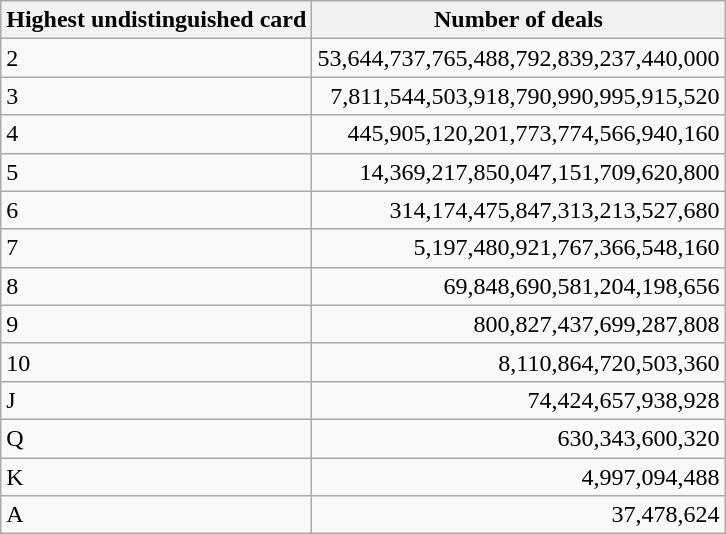<table class=wikitable>
<tr>
<th>Highest undistinguished card</th>
<th>Number of deals</th>
</tr>
<tr>
<td>2</td>
<td align="right">53,644,737,765,488,792,839,237,440,000</td>
</tr>
<tr>
<td>3</td>
<td align="right">7,811,544,503,918,790,990,995,915,520</td>
</tr>
<tr>
<td>4</td>
<td align="right">445,905,120,201,773,774,566,940,160</td>
</tr>
<tr>
<td>5</td>
<td align="right">14,369,217,850,047,151,709,620,800</td>
</tr>
<tr>
<td>6</td>
<td align="right">314,174,475,847,313,213,527,680</td>
</tr>
<tr>
<td>7</td>
<td align="right">5,197,480,921,767,366,548,160</td>
</tr>
<tr>
<td>8</td>
<td align="right">69,848,690,581,204,198,656</td>
</tr>
<tr>
<td>9</td>
<td align="right">800,827,437,699,287,808</td>
</tr>
<tr>
<td>10</td>
<td align="right">8,110,864,720,503,360</td>
</tr>
<tr>
<td>J</td>
<td align="right">74,424,657,938,928</td>
</tr>
<tr>
<td>Q</td>
<td align="right">630,343,600,320</td>
</tr>
<tr>
<td>K</td>
<td align="right">4,997,094,488</td>
</tr>
<tr>
<td>A</td>
<td align="right">37,478,624</td>
</tr>
</table>
